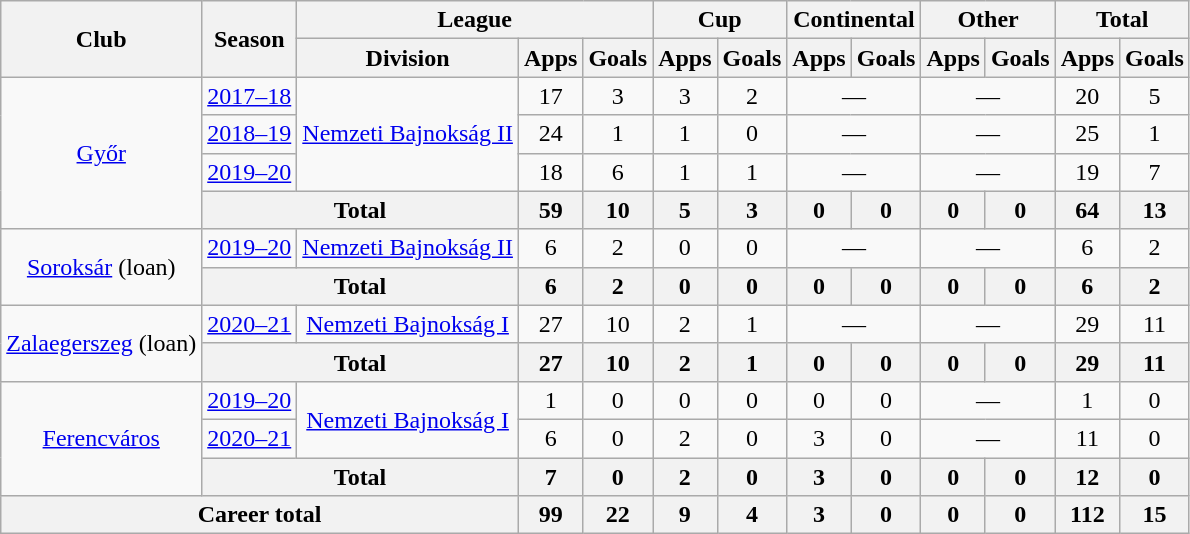<table class="wikitable" style="text-align:center">
<tr>
<th rowspan="2">Club</th>
<th rowspan="2">Season</th>
<th colspan="3">League</th>
<th colspan="2">Cup</th>
<th colspan="2">Continental</th>
<th colspan="2">Other</th>
<th colspan="2">Total</th>
</tr>
<tr>
<th>Division</th>
<th>Apps</th>
<th>Goals</th>
<th>Apps</th>
<th>Goals</th>
<th>Apps</th>
<th>Goals</th>
<th>Apps</th>
<th>Goals</th>
<th>Apps</th>
<th>Goals</th>
</tr>
<tr>
<td rowspan="4"><a href='#'>Győr</a></td>
<td><a href='#'>2017–18</a></td>
<td rowspan="3"><a href='#'>Nemzeti Bajnokság II</a></td>
<td>17</td>
<td>3</td>
<td>3</td>
<td>2</td>
<td colspan="2">—</td>
<td colspan="2">—</td>
<td>20</td>
<td>5</td>
</tr>
<tr>
<td><a href='#'>2018–19</a></td>
<td>24</td>
<td>1</td>
<td>1</td>
<td>0</td>
<td colspan="2">—</td>
<td colspan="2">—</td>
<td>25</td>
<td>1</td>
</tr>
<tr>
<td><a href='#'>2019–20</a></td>
<td>18</td>
<td>6</td>
<td>1</td>
<td>1</td>
<td colspan="2">—</td>
<td colspan="2">—</td>
<td>19</td>
<td>7</td>
</tr>
<tr>
<th colspan="2">Total</th>
<th>59</th>
<th>10</th>
<th>5</th>
<th>3</th>
<th>0</th>
<th>0</th>
<th>0</th>
<th>0</th>
<th>64</th>
<th>13</th>
</tr>
<tr>
<td rowspan="2"><a href='#'>Soroksár</a> (loan)</td>
<td><a href='#'>2019–20</a></td>
<td><a href='#'>Nemzeti Bajnokság II</a></td>
<td>6</td>
<td>2</td>
<td>0</td>
<td>0</td>
<td colspan="2">—</td>
<td colspan="2">—</td>
<td>6</td>
<td>2</td>
</tr>
<tr>
<th colspan="2">Total</th>
<th>6</th>
<th>2</th>
<th>0</th>
<th>0</th>
<th>0</th>
<th>0</th>
<th>0</th>
<th>0</th>
<th>6</th>
<th>2</th>
</tr>
<tr>
<td rowspan="2"><a href='#'>Zalaegerszeg</a> (loan)</td>
<td><a href='#'>2020–21</a></td>
<td><a href='#'>Nemzeti Bajnokság I</a></td>
<td>27</td>
<td>10</td>
<td>2</td>
<td>1</td>
<td colspan="2">—</td>
<td colspan="2">—</td>
<td>29</td>
<td>11</td>
</tr>
<tr>
<th colspan="2">Total</th>
<th>27</th>
<th>10</th>
<th>2</th>
<th>1</th>
<th>0</th>
<th>0</th>
<th>0</th>
<th>0</th>
<th>29</th>
<th>11</th>
</tr>
<tr>
<td rowspan="3"><a href='#'>Ferencváros</a></td>
<td><a href='#'>2019–20</a></td>
<td rowspan="2"><a href='#'>Nemzeti Bajnokság I</a></td>
<td>1</td>
<td>0</td>
<td>0</td>
<td>0</td>
<td>0</td>
<td>0</td>
<td colspan="2">—</td>
<td>1</td>
<td>0</td>
</tr>
<tr>
<td><a href='#'>2020–21</a></td>
<td>6</td>
<td>0</td>
<td>2</td>
<td>0</td>
<td>3</td>
<td>0</td>
<td colspan="2">—</td>
<td>11</td>
<td>0</td>
</tr>
<tr>
<th colspan="2">Total</th>
<th>7</th>
<th>0</th>
<th>2</th>
<th>0</th>
<th>3</th>
<th>0</th>
<th>0</th>
<th>0</th>
<th>12</th>
<th>0</th>
</tr>
<tr>
<th colspan="3">Career total</th>
<th>99</th>
<th>22</th>
<th>9</th>
<th>4</th>
<th>3</th>
<th>0</th>
<th>0</th>
<th>0</th>
<th>112</th>
<th>15</th>
</tr>
</table>
